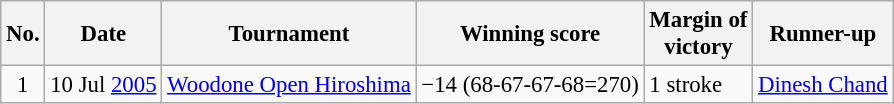<table class="wikitable" style="font-size:95%;">
<tr>
<th>No.</th>
<th>Date</th>
<th>Tournament</th>
<th>Winning score</th>
<th>Margin of<br>victory</th>
<th>Runner-up</th>
</tr>
<tr>
<td align=center>1</td>
<td align=right>10 Jul <a href='#'>2005</a></td>
<td><a href='#'>Woodone Open Hiroshima</a></td>
<td>−14 (68-67-67-68=270)</td>
<td>1 stroke</td>
<td> <a href='#'>Dinesh Chand</a></td>
</tr>
</table>
